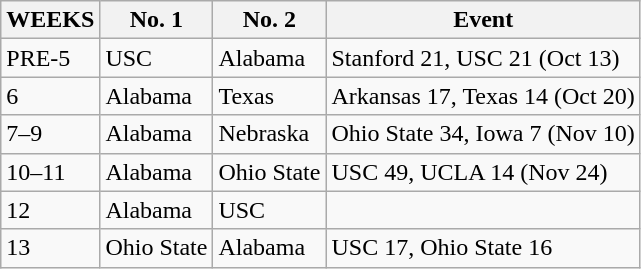<table class="wikitable">
<tr>
<th>WEEKS</th>
<th>No. 1</th>
<th>No. 2</th>
<th>Event</th>
</tr>
<tr>
<td>PRE-5</td>
<td>USC</td>
<td>Alabama</td>
<td>Stanford 21, USC 21 (Oct 13)</td>
</tr>
<tr>
<td>6</td>
<td>Alabama</td>
<td>Texas</td>
<td>Arkansas 17, Texas 14 (Oct 20)</td>
</tr>
<tr>
<td>7–9</td>
<td>Alabama</td>
<td>Nebraska</td>
<td>Ohio State 34, Iowa 7 (Nov 10)</td>
</tr>
<tr>
<td>10–11</td>
<td>Alabama</td>
<td>Ohio State</td>
<td>USC 49, UCLA 14 (Nov 24)</td>
</tr>
<tr>
<td>12</td>
<td>Alabama</td>
<td>USC</td>
<td></td>
</tr>
<tr>
<td>13</td>
<td>Ohio State</td>
<td>Alabama</td>
<td>USC 17, Ohio State 16</td>
</tr>
</table>
